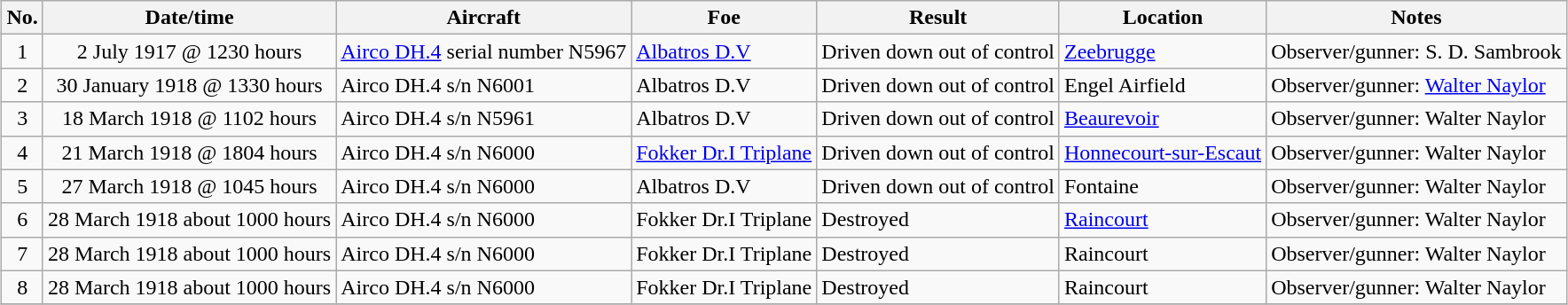<table class="wikitable" border="1" style="margin: 1em auto 1em auto">
<tr>
<th>No.</th>
<th>Date/time</th>
<th>Aircraft</th>
<th>Foe</th>
<th>Result</th>
<th>Location</th>
<th>Notes</th>
</tr>
<tr>
<td align="center">1</td>
<td align="center">2 July 1917 @ 1230 hours</td>
<td><a href='#'>Airco DH.4</a> serial number N5967</td>
<td><a href='#'>Albatros D.V</a></td>
<td>Driven down out of control</td>
<td><a href='#'>Zeebrugge</a></td>
<td>Observer/gunner: S. D. Sambrook</td>
</tr>
<tr>
<td align="center">2</td>
<td align="center">30 January 1918 @ 1330 hours</td>
<td>Airco DH.4 s/n N6001</td>
<td>Albatros D.V</td>
<td>Driven down out of control</td>
<td>Engel Airfield</td>
<td>Observer/gunner: <a href='#'>Walter Naylor</a></td>
</tr>
<tr>
<td align="center">3</td>
<td align="center">18 March 1918 @ 1102 hours</td>
<td>Airco DH.4 s/n N5961</td>
<td>Albatros D.V</td>
<td>Driven down out of control</td>
<td><a href='#'>Beaurevoir</a></td>
<td>Observer/gunner: Walter Naylor</td>
</tr>
<tr>
<td align="center">4</td>
<td align="center">21 March 1918 @ 1804 hours</td>
<td>Airco DH.4 s/n N6000</td>
<td><a href='#'>Fokker Dr.I Triplane</a></td>
<td>Driven down out of control</td>
<td><a href='#'>Honnecourt-sur-Escaut</a></td>
<td>Observer/gunner: Walter Naylor</td>
</tr>
<tr>
<td align="center">5</td>
<td align="center">27 March 1918 @ 1045 hours</td>
<td>Airco DH.4 s/n N6000</td>
<td>Albatros D.V</td>
<td>Driven down out of control</td>
<td>Fontaine</td>
<td>Observer/gunner: Walter Naylor</td>
</tr>
<tr>
<td align="center">6</td>
<td align="center">28 March 1918 about 1000 hours</td>
<td>Airco DH.4 s/n N6000</td>
<td>Fokker Dr.I Triplane</td>
<td>Destroyed</td>
<td><a href='#'>Raincourt</a></td>
<td>Observer/gunner: Walter Naylor</td>
</tr>
<tr>
<td align="center">7</td>
<td align="center">28 March 1918 about 1000 hours</td>
<td>Airco DH.4 s/n N6000</td>
<td>Fokker Dr.I Triplane</td>
<td>Destroyed</td>
<td>Raincourt</td>
<td>Observer/gunner: Walter Naylor</td>
</tr>
<tr>
<td align="center">8</td>
<td align="center">28 March 1918 about 1000 hours</td>
<td>Airco DH.4 s/n N6000</td>
<td>Fokker Dr.I Triplane</td>
<td>Destroyed</td>
<td>Raincourt</td>
<td>Observer/gunner: Walter Naylor</td>
</tr>
<tr>
</tr>
</table>
